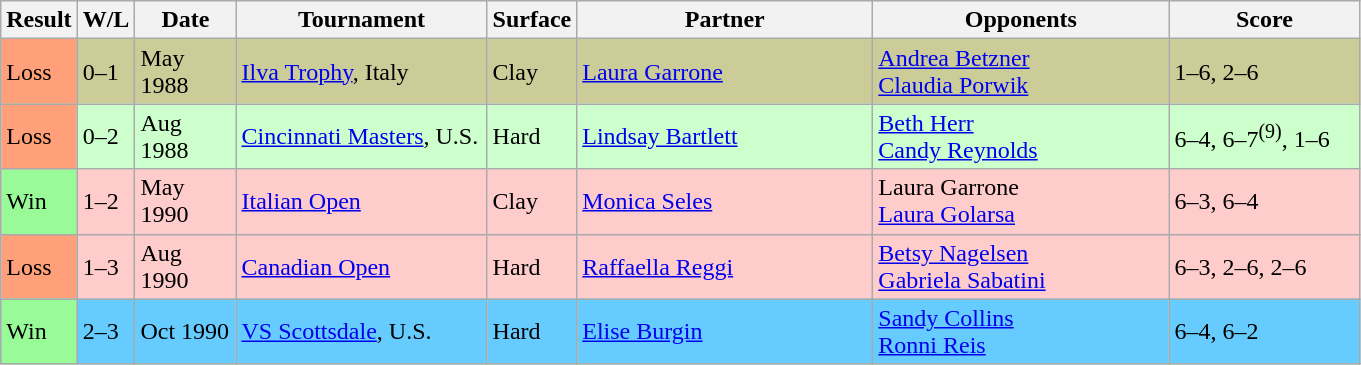<table class="sortable wikitable">
<tr>
<th style="width:40px">Result</th>
<th style="width:30px" class="unsortable">W/L</th>
<th style="width:60px">Date</th>
<th style="width:160px">Tournament</th>
<th style="width:50px">Surface</th>
<th style="width:190px">Partner</th>
<th style="width:190px">Opponents</th>
<th style="width:120px" class="unsortable">Score</th>
</tr>
<tr style="background:#cccc99;">
<td style="background:#ffa07a;">Loss</td>
<td>0–1</td>
<td>May 1988</td>
<td><a href='#'>Ilva Trophy</a>, Italy</td>
<td>Clay</td>
<td> <a href='#'>Laura Garrone</a></td>
<td> <a href='#'>Andrea Betzner</a> <br>  <a href='#'>Claudia Porwik</a></td>
<td>1–6, 2–6</td>
</tr>
<tr style="background:#ccffcc;">
<td style="background:#ffa07a;">Loss</td>
<td>0–2</td>
<td>Aug 1988</td>
<td><a href='#'>Cincinnati Masters</a>, U.S.</td>
<td>Hard</td>
<td> <a href='#'>Lindsay Bartlett</a></td>
<td> <a href='#'>Beth Herr</a> <br>  <a href='#'>Candy Reynolds</a></td>
<td>6–4, 6–7<sup>(9)</sup>, 1–6</td>
</tr>
<tr style="background:#ffcccc;">
<td style="background:#98fb98;">Win</td>
<td>1–2</td>
<td>May 1990</td>
<td><a href='#'>Italian Open</a></td>
<td>Clay</td>
<td> <a href='#'>Monica Seles</a></td>
<td> Laura Garrone <br>  <a href='#'>Laura Golarsa</a></td>
<td>6–3, 6–4</td>
</tr>
<tr style="background:#ffcccc;">
<td style="background:#ffa07a;">Loss</td>
<td>1–3</td>
<td>Aug 1990</td>
<td><a href='#'>Canadian Open</a></td>
<td>Hard</td>
<td> <a href='#'>Raffaella Reggi</a></td>
<td> <a href='#'>Betsy Nagelsen</a> <br>  <a href='#'>Gabriela Sabatini</a></td>
<td>6–3, 2–6, 2–6</td>
</tr>
<tr style="background:#66ccff;">
<td style="background:#98fb98;">Win</td>
<td>2–3</td>
<td>Oct 1990</td>
<td><a href='#'>VS Scottsdale</a>, U.S.</td>
<td>Hard</td>
<td> <a href='#'>Elise Burgin</a></td>
<td> <a href='#'>Sandy Collins</a> <br>  <a href='#'>Ronni Reis</a></td>
<td>6–4, 6–2</td>
</tr>
</table>
